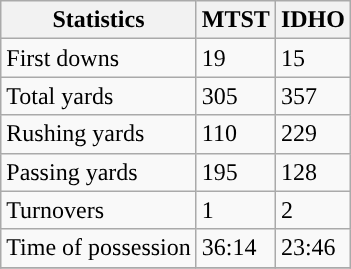<table class="wikitable" style="float: left;">
<tr>
<th>Statistics</th>
<th>MTST</th>
<th>IDHO</th>
</tr>
<tr>
<td>First downs</td>
<td>19</td>
<td>15</td>
</tr>
<tr>
<td>Total yards</td>
<td>305</td>
<td>357</td>
</tr>
<tr>
<td>Rushing yards</td>
<td>110</td>
<td>229</td>
</tr>
<tr>
<td>Passing yards</td>
<td>195</td>
<td>128</td>
</tr>
<tr>
<td>Turnovers</td>
<td>1</td>
<td>2</td>
</tr>
<tr>
<td>Time of possession</td>
<td>36:14</td>
<td>23:46</td>
</tr>
<tr>
</tr>
</table>
